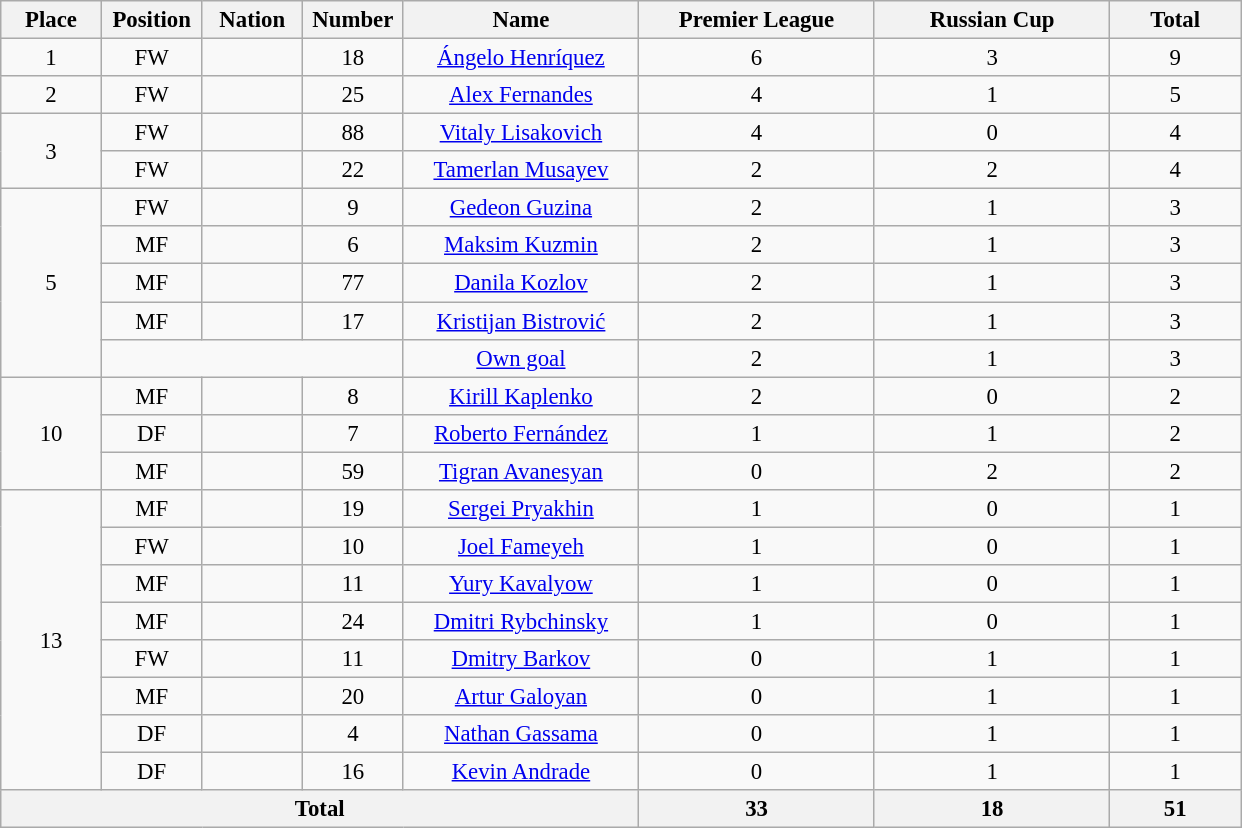<table class="wikitable" style="font-size: 95%; text-align: center;">
<tr>
<th width=60>Place</th>
<th width=60>Position</th>
<th width=60>Nation</th>
<th width=60>Number</th>
<th width=150>Name</th>
<th width=150>Premier League</th>
<th width=150>Russian Cup</th>
<th width=80>Total</th>
</tr>
<tr>
<td>1</td>
<td>FW</td>
<td></td>
<td>18</td>
<td><a href='#'>Ángelo Henríquez</a></td>
<td>6</td>
<td>3</td>
<td>9</td>
</tr>
<tr>
<td>2</td>
<td>FW</td>
<td></td>
<td>25</td>
<td><a href='#'>Alex Fernandes</a></td>
<td>4</td>
<td>1</td>
<td>5</td>
</tr>
<tr>
<td rowspan="2">3</td>
<td>FW</td>
<td></td>
<td>88</td>
<td><a href='#'>Vitaly Lisakovich</a></td>
<td>4</td>
<td>0</td>
<td>4</td>
</tr>
<tr>
<td>FW</td>
<td></td>
<td>22</td>
<td><a href='#'>Tamerlan Musayev</a></td>
<td>2</td>
<td>2</td>
<td>4</td>
</tr>
<tr>
<td rowspan="5">5</td>
<td>FW</td>
<td></td>
<td>9</td>
<td><a href='#'>Gedeon Guzina</a></td>
<td>2</td>
<td>1</td>
<td>3</td>
</tr>
<tr>
<td>MF</td>
<td></td>
<td>6</td>
<td><a href='#'>Maksim Kuzmin</a></td>
<td>2</td>
<td>1</td>
<td>3</td>
</tr>
<tr>
<td>MF</td>
<td></td>
<td>77</td>
<td><a href='#'>Danila Kozlov</a></td>
<td>2</td>
<td>1</td>
<td>3</td>
</tr>
<tr>
<td>MF</td>
<td></td>
<td>17</td>
<td><a href='#'>Kristijan Bistrović</a></td>
<td>2</td>
<td>1</td>
<td>3</td>
</tr>
<tr>
<td colspan="3"></td>
<td><a href='#'>Own goal</a></td>
<td>2</td>
<td>1</td>
<td>3</td>
</tr>
<tr>
<td rowspan="3">10</td>
<td>MF</td>
<td></td>
<td>8</td>
<td><a href='#'>Kirill Kaplenko</a></td>
<td>2</td>
<td>0</td>
<td>2</td>
</tr>
<tr>
<td>DF</td>
<td></td>
<td>7</td>
<td><a href='#'>Roberto Fernández</a></td>
<td>1</td>
<td>1</td>
<td>2</td>
</tr>
<tr>
<td>MF</td>
<td></td>
<td>59</td>
<td><a href='#'>Tigran Avanesyan</a></td>
<td>0</td>
<td>2</td>
<td>2</td>
</tr>
<tr>
<td rowspan="8">13</td>
<td>MF</td>
<td></td>
<td>19</td>
<td><a href='#'>Sergei Pryakhin</a></td>
<td>1</td>
<td>0</td>
<td>1</td>
</tr>
<tr>
<td>FW</td>
<td></td>
<td>10</td>
<td><a href='#'>Joel Fameyeh</a></td>
<td>1</td>
<td>0</td>
<td>1</td>
</tr>
<tr>
<td>MF</td>
<td></td>
<td>11</td>
<td><a href='#'>Yury Kavalyow</a></td>
<td>1</td>
<td>0</td>
<td>1</td>
</tr>
<tr>
<td>MF</td>
<td></td>
<td>24</td>
<td><a href='#'>Dmitri Rybchinsky</a></td>
<td>1</td>
<td>0</td>
<td>1</td>
</tr>
<tr>
<td>FW</td>
<td></td>
<td>11</td>
<td><a href='#'>Dmitry Barkov</a></td>
<td>0</td>
<td>1</td>
<td>1</td>
</tr>
<tr>
<td>MF</td>
<td></td>
<td>20</td>
<td><a href='#'>Artur Galoyan</a></td>
<td>0</td>
<td>1</td>
<td>1</td>
</tr>
<tr>
<td>DF</td>
<td></td>
<td>4</td>
<td><a href='#'>Nathan Gassama</a></td>
<td>0</td>
<td>1</td>
<td>1</td>
</tr>
<tr>
<td>DF</td>
<td></td>
<td>16</td>
<td><a href='#'>Kevin Andrade</a></td>
<td>0</td>
<td>1</td>
<td>1</td>
</tr>
<tr>
<th colspan=5>Total</th>
<th>33</th>
<th>18</th>
<th>51</th>
</tr>
</table>
